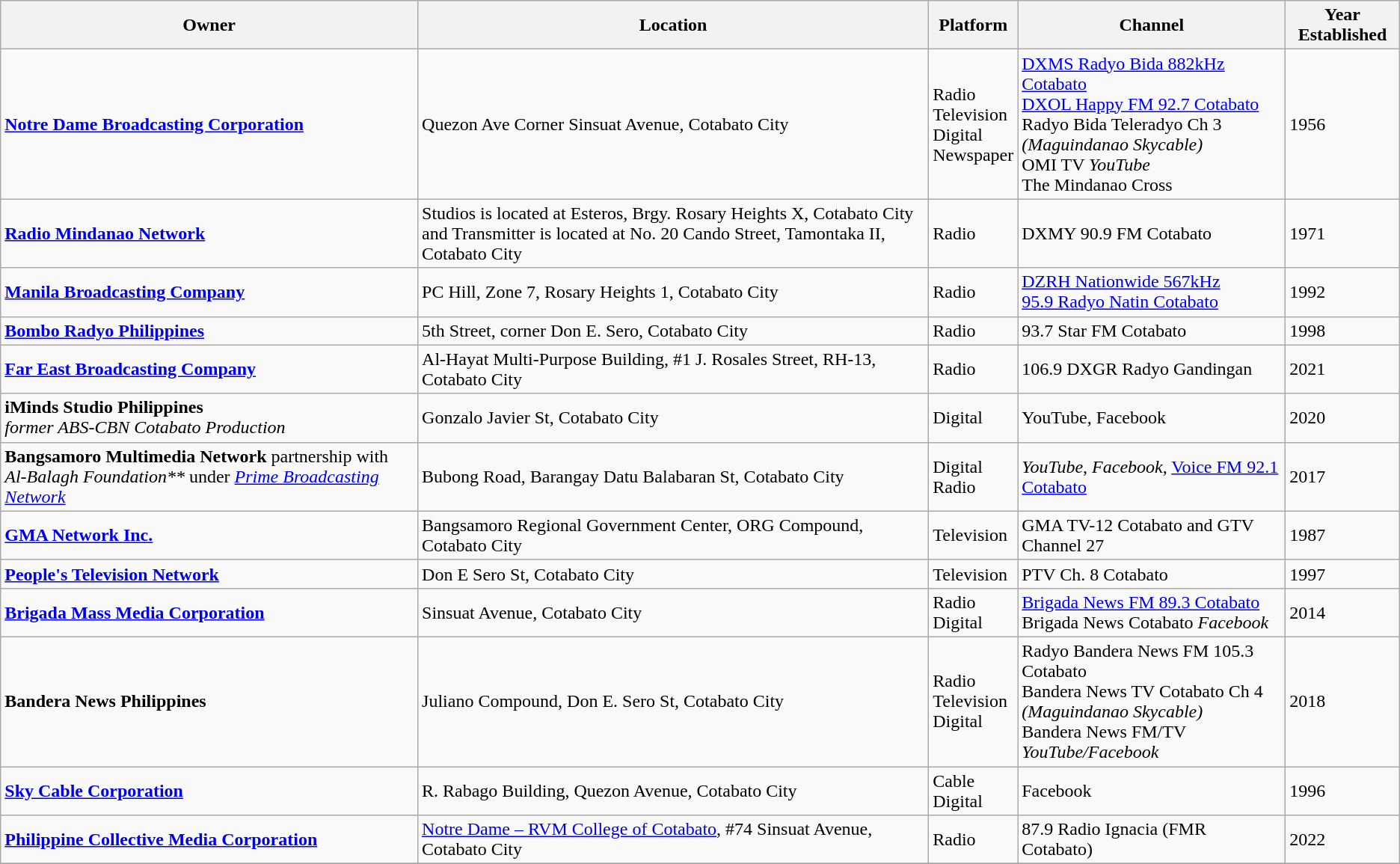<table class="wikitable sortable">
<tr valign="middle">
<th>Owner</th>
<th>Location</th>
<th>Platform</th>
<th>Channel</th>
<th>Year Established</th>
</tr>
<tr>
<td><strong><a href='#'>Notre Dame Broadcasting Corporation</a></strong></td>
<td>Quezon Ave Corner Sinsuat Avenue, Cotabato City</td>
<td>Radio <br> Television <br> Digital <br> Newspaper</td>
<td><a href='#'>DXMS Radyo Bida 882kHz Cotabato</a> <br> <a href='#'>DXOL Happy FM 92.7 Cotabato</a>  <br> Radyo Bida Teleradyo Ch 3 <em>(Maguindanao Skycable)</em> <br> OMI TV <em>YouTube</em> <br> The Mindanao Cross</td>
<td>1956</td>
</tr>
<tr>
<td><strong><a href='#'>Radio Mindanao Network</a></strong></td>
<td>Studios is located at Esteros, Brgy. Rosary Heights X, Cotabato City and Transmitter is located at No. 20 Cando Street, Tamontaka II, Cotabato City</td>
<td>Radio</td>
<td>DXMY 90.9 FM Cotabato</td>
<td>1971</td>
</tr>
<tr>
<td><strong><a href='#'>Manila Broadcasting Company</a></strong></td>
<td>PC Hill, Zone 7, Rosary Heights 1, Cotabato City</td>
<td>Radio</td>
<td><a href='#'>DZRH Nationwide 567kHz</a> <br> <a href='#'>95.9 Radyo Natin Cotabato</a></td>
<td>1992</td>
</tr>
<tr>
<td><strong><a href='#'>Bombo Radyo Philippines</a></strong></td>
<td>5th Street, corner Don E. Sero, Cotabato City</td>
<td>Radio</td>
<td>93.7 Star FM Cotabato</td>
<td>1998</td>
</tr>
<tr>
<td><strong><a href='#'>Far East Broadcasting Company</a></strong></td>
<td>Al-Hayat Multi-Purpose Building, #1 J. Rosales Street, RH-13, Cotabato City</td>
<td>Radio</td>
<td>106.9 DXGR Radyo Gandingan</td>
<td>2021</td>
</tr>
<tr>
<td><strong>iMinds Studio Philippines</strong> <br> <em>former ABS-CBN Cotabato Production</em></td>
<td>Gonzalo Javier St, Cotabato City</td>
<td>Digital</td>
<td>YouTube, Facebook</td>
<td>2020</td>
</tr>
<tr>
<td><strong>Bangsamoro Multimedia Network</strong> partnership with <em>Al-Balagh Foundation**</em> under <em><a href='#'>Prime Broadcasting Network</a></em></td>
<td>Bubong Road, Barangay Datu Balabaran St, Cotabato City</td>
<td>Digital<br>Radio</td>
<td><em>YouTube</em>, <em>Facebook</em>, <a href='#'>Voice FM 92.1 Cotabato</a></td>
<td>2017</td>
</tr>
<tr>
<td><strong><a href='#'>GMA Network Inc.</a></strong></td>
<td>Bangsamoro Regional Government Center, ORG Compound, Cotabato City</td>
<td>Television</td>
<td>GMA TV-12 Cotabato and GTV Channel 27</td>
<td>1987</td>
</tr>
<tr>
<td><strong><a href='#'>People's Television Network</a></strong></td>
<td>Don E Sero St, Cotabato City</td>
<td>Television</td>
<td>PTV Ch. 8 Cotabato</td>
<td>1997</td>
</tr>
<tr>
<td><strong><a href='#'>Brigada Mass Media Corporation</a></strong></td>
<td>Sinsuat Avenue, Cotabato City</td>
<td>Radio <br> Digital</td>
<td><a href='#'>Brigada News FM 89.3 Cotabato</a> <br> Brigada News Cotabato <em>Facebook</em></td>
<td>2014</td>
</tr>
<tr>
<td><strong>Bandera News Philippines</strong></td>
<td>Juliano Compound, Don E. Sero St, Cotabato City</td>
<td>Radio <br> Television <br> Digital</td>
<td>Radyo Bandera News FM 105.3 Cotabato<br>Bandera News TV Cotabato Ch 4<em> (Maguindanao Skycable)</em><br>Bandera News FM/TV <em>YouTube/Facebook</em></td>
<td>2018</td>
</tr>
<tr>
<td><strong><a href='#'>Sky Cable Corporation</a></strong></td>
<td>R. Rabago Building, Quezon Avenue, Cotabato City</td>
<td>Cable<br>Digital</td>
<td>Facebook</td>
<td>1996</td>
</tr>
<tr>
<td><strong><a href='#'>Philippine Collective Media Corporation</a></strong></td>
<td><a href='#'>Notre Dame – RVM College of Cotabato</a>, #74 Sinsuat Avenue, Cotabato City</td>
<td>Radio</td>
<td>87.9 Radio Ignacia (FMR Cotabato)</td>
<td>2022</td>
</tr>
<tr>
</tr>
</table>
